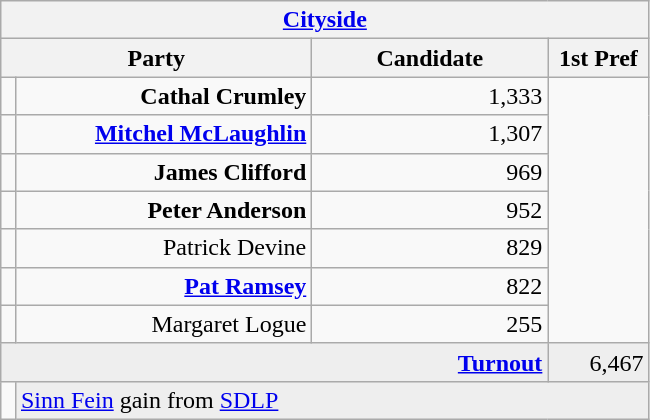<table class="wikitable">
<tr>
<th colspan="4" align="center"><a href='#'>Cityside</a></th>
</tr>
<tr>
<th colspan="2" align="center" width=200>Party</th>
<th width=150>Candidate</th>
<th width=60>1st Pref</th>
</tr>
<tr>
<td></td>
<td align="right"><strong>Cathal Crumley</strong></td>
<td align="right">1,333</td>
</tr>
<tr>
<td></td>
<td align="right"><strong><a href='#'>Mitchel McLaughlin</a></strong></td>
<td align="right">1,307</td>
</tr>
<tr>
<td></td>
<td align="right"><strong>James Clifford</strong></td>
<td align="right">969</td>
</tr>
<tr>
<td></td>
<td align="right"><strong>Peter Anderson</strong></td>
<td align="right">952</td>
</tr>
<tr>
<td></td>
<td align="right">Patrick Devine</td>
<td align="right">829</td>
</tr>
<tr>
<td></td>
<td align="right"><strong><a href='#'>Pat Ramsey</a></strong></td>
<td align="right">822</td>
</tr>
<tr>
<td></td>
<td align="right">Margaret Logue</td>
<td align="right">255</td>
</tr>
<tr bgcolor="EEEEEE">
<td colspan=3 align="right"><strong><a href='#'>Turnout</a></strong></td>
<td align="right">6,467</td>
</tr>
<tr>
<td bgcolor=></td>
<td colspan=3 bgcolor="EEEEEE"><a href='#'>Sinn Fein</a> gain from <a href='#'>SDLP</a></td>
</tr>
</table>
